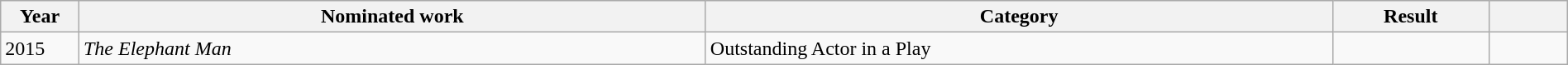<table class="wikitable" style="width:100%;">
<tr>
<th width=5%>Year</th>
<th style="width:40%;">Nominated work</th>
<th style="width:40%;">Category</th>
<th style="width:10%;">Result</th>
<th width=5%></th>
</tr>
<tr>
<td>2015</td>
<td><em>The Elephant Man</em></td>
<td>Outstanding Actor in a Play</td>
<td></td>
<td style="text-align:center;"></td>
</tr>
</table>
